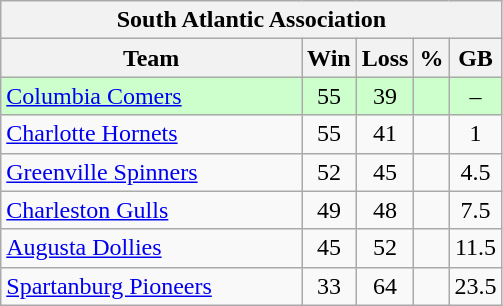<table class="wikitable">
<tr>
<th colspan="5">South Atlantic Association</th>
</tr>
<tr>
<th width="60%">Team</th>
<th>Win</th>
<th>Loss</th>
<th>%</th>
<th>GB</th>
</tr>
<tr align=center bgcolor=ccffcc>
<td align=left><a href='#'>Columbia Comers</a></td>
<td>55</td>
<td>39</td>
<td></td>
<td>–</td>
</tr>
<tr align=center>
<td align=left><a href='#'>Charlotte Hornets</a></td>
<td>55</td>
<td>41</td>
<td></td>
<td>1</td>
</tr>
<tr align=center>
<td align=left><a href='#'>Greenville Spinners</a></td>
<td>52</td>
<td>45</td>
<td></td>
<td>4.5</td>
</tr>
<tr align=center>
<td align=left><a href='#'>Charleston Gulls</a></td>
<td>49</td>
<td>48</td>
<td></td>
<td>7.5</td>
</tr>
<tr align=center>
<td align=left><a href='#'>Augusta Dollies</a></td>
<td>45</td>
<td>52</td>
<td></td>
<td>11.5</td>
</tr>
<tr align=center>
<td align=left><a href='#'>Spartanburg Pioneers</a></td>
<td>33</td>
<td>64</td>
<td></td>
<td>23.5</td>
</tr>
</table>
